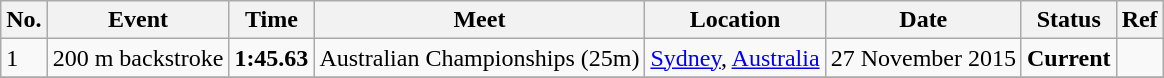<table class="wikitable sortable">
<tr>
<th>No.</th>
<th>Event</th>
<th>Time</th>
<th>Meet</th>
<th>Location</th>
<th>Date</th>
<th>Status</th>
<th>Ref</th>
</tr>
<tr>
<td>1</td>
<td>200 m backstroke</td>
<td align="center"><strong>1:45.63</strong></td>
<td>Australian Championships (25m)</td>
<td><a href='#'>Sydney</a>, <a href='#'>Australia</a></td>
<td align="center">27 November 2015</td>
<td align="center"><strong>Current</strong></td>
<td align="center"></td>
</tr>
<tr>
</tr>
</table>
